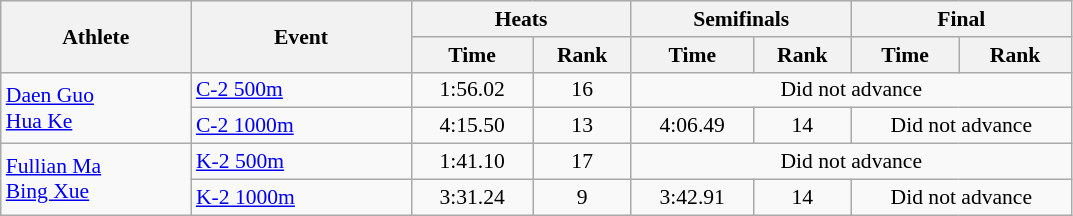<table class=wikitable style="font-size:90%">
<tr>
<th rowspan="2" width=120>Athlete</th>
<th rowspan="2" width=140>Event</th>
<th colspan="2" width=140>Heats</th>
<th colspan="2" width=140>Semifinals</th>
<th colspan="2" width=140>Final</th>
</tr>
<tr>
<th>Time</th>
<th>Rank</th>
<th>Time</th>
<th>Rank</th>
<th>Time</th>
<th>Rank</th>
</tr>
<tr align=center>
<td rowspan=2 align=left><a href='#'>Daen Guo</a> <br> <a href='#'>Hua Ke</a></td>
<td align=left><a href='#'>C-2 500m</a></td>
<td>1:56.02</td>
<td>16</td>
<td colspan=4>Did not advance</td>
</tr>
<tr align=center>
<td align=left><a href='#'>C-2 1000m</a></td>
<td>4:15.50</td>
<td>13</td>
<td>4:06.49</td>
<td>14</td>
<td colspan=2>Did not advance</td>
</tr>
<tr align=center>
<td rowspan="2" align=left><a href='#'>Fullian Ma</a> <br> <a href='#'>Bing Xue</a></td>
<td align=left><a href='#'>K-2 500m</a></td>
<td>1:41.10</td>
<td>17</td>
<td colspan=4>Did not advance</td>
</tr>
<tr align=center>
<td align=left><a href='#'>K-2 1000m</a></td>
<td>3:31.24</td>
<td>9</td>
<td>3:42.91</td>
<td>14</td>
<td colspan=2>Did not advance</td>
</tr>
</table>
